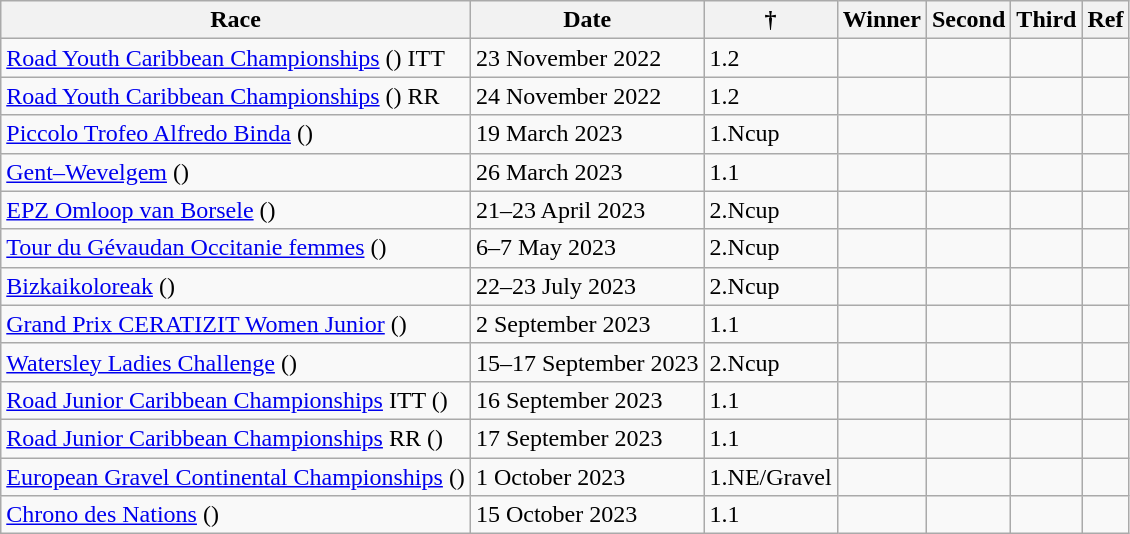<table class="wikitable sortable">
<tr>
<th>Race</th>
<th>Date</th>
<th> †</th>
<th>Winner</th>
<th>Second</th>
<th>Third</th>
<th>Ref</th>
</tr>
<tr>
<td> <a href='#'>Road Youth Caribbean Championships</a> () ITT</td>
<td>23 November 2022</td>
<td>1.2</td>
<td></td>
<td></td>
<td></td>
<td align=center></td>
</tr>
<tr>
<td> <a href='#'>Road Youth Caribbean Championships</a> () RR</td>
<td>24 November 2022</td>
<td>1.2</td>
<td></td>
<td></td>
<td></td>
<td align=center></td>
</tr>
<tr>
<td> <a href='#'>Piccolo Trofeo Alfredo Binda</a> ()</td>
<td>19 March 2023</td>
<td>1.Ncup</td>
<td></td>
<td></td>
<td></td>
<td align=center></td>
</tr>
<tr>
<td> <a href='#'>Gent–Wevelgem</a> ()</td>
<td>26 March 2023</td>
<td>1.1</td>
<td></td>
<td></td>
<td></td>
<td align=center></td>
</tr>
<tr>
<td> <a href='#'>EPZ Omloop van Borsele</a> ()</td>
<td>21–23 April 2023</td>
<td>2.Ncup</td>
<td></td>
<td></td>
<td></td>
<td align=center></td>
</tr>
<tr>
<td> <a href='#'>Tour du Gévaudan Occitanie femmes</a> ()</td>
<td>6–7 May 2023</td>
<td>2.Ncup</td>
<td></td>
<td></td>
<td></td>
<td align=center></td>
</tr>
<tr>
<td> <a href='#'>Bizkaikoloreak</a> ()</td>
<td>22–23 July 2023</td>
<td>2.Ncup</td>
<td></td>
<td></td>
<td></td>
<td align=center></td>
</tr>
<tr>
<td> <a href='#'>Grand Prix CERATIZIT Women Junior</a> ()</td>
<td>2 September 2023</td>
<td>1.1</td>
<td></td>
<td></td>
<td></td>
<td align=center></td>
</tr>
<tr>
<td> <a href='#'>Watersley Ladies Challenge</a> ()</td>
<td>15–17 September 2023</td>
<td>2.Ncup</td>
<td></td>
<td></td>
<td></td>
<td align=center></td>
</tr>
<tr>
<td> <a href='#'>Road Junior Caribbean Championships</a> ITT ()</td>
<td>16 September 2023</td>
<td>1.1</td>
<td></td>
<td></td>
<td></td>
<td align=center></td>
</tr>
<tr>
<td> <a href='#'>Road Junior Caribbean Championships</a> RR ()</td>
<td>17 September 2023</td>
<td>1.1</td>
<td></td>
<td></td>
<td></td>
<td align=center></td>
</tr>
<tr>
<td> <a href='#'>European Gravel Continental Championships</a> ()</td>
<td>1 October 2023</td>
<td>1.NE/Gravel</td>
<td></td>
<td></td>
<td></td>
<td align=center></td>
</tr>
<tr>
<td> <a href='#'>Chrono des Nations</a> ()</td>
<td>15 October 2023</td>
<td>1.1</td>
<td></td>
<td></td>
<td></td>
<td align=center></td>
</tr>
</table>
